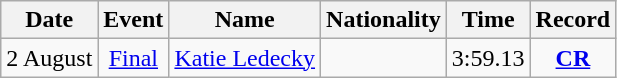<table class="wikitable" style=text-align:center>
<tr>
<th>Date</th>
<th>Event</th>
<th>Name</th>
<th>Nationality</th>
<th>Time</th>
<th>Record</th>
</tr>
<tr>
<td>2 August</td>
<td><a href='#'>Final</a></td>
<td align=left><a href='#'>Katie Ledecky</a></td>
<td align=left></td>
<td>3:59.13</td>
<td><strong><a href='#'>CR</a></strong></td>
</tr>
</table>
